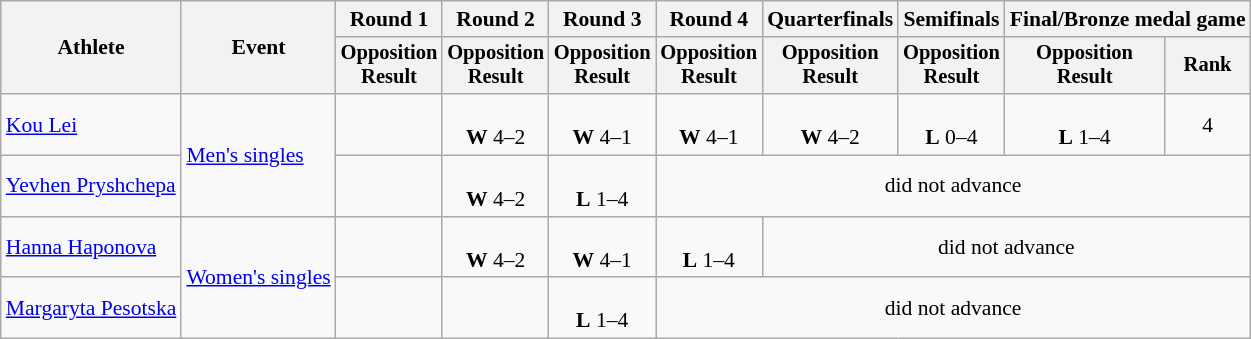<table class="wikitable" style="text-align:center; font-size:90%">
<tr>
<th rowspan=2>Athlete</th>
<th rowspan=2>Event</th>
<th>Round 1</th>
<th>Round 2</th>
<th>Round 3</th>
<th>Round 4</th>
<th>Quarterfinals</th>
<th>Semifinals</th>
<th colspan=2>Final/Bronze medal game</th>
</tr>
<tr style="font-size:95%">
<th>Opposition<br>Result</th>
<th>Opposition<br>Result</th>
<th>Opposition<br>Result</th>
<th>Opposition<br>Result</th>
<th>Opposition<br>Result</th>
<th>Opposition<br>Result</th>
<th>Opposition<br>Result</th>
<th>Rank</th>
</tr>
<tr>
<td align=left><a href='#'>Kou Lei</a></td>
<td align=left rowspan=2><a href='#'>Men's singles</a></td>
<td></td>
<td><br> <strong>W</strong> 4–2</td>
<td><br> <strong>W</strong> 4–1</td>
<td><br> <strong>W</strong> 4–1</td>
<td><br> <strong>W</strong> 4–2</td>
<td><br> <strong>L</strong> 0–4</td>
<td><br> <strong>L</strong> 1–4</td>
<td>4</td>
</tr>
<tr>
<td align=left><a href='#'>Yevhen Pryshchepa</a></td>
<td></td>
<td><br> <strong>W</strong> 4–2</td>
<td><br> <strong>L</strong> 1–4</td>
<td colspan=5>did not advance</td>
</tr>
<tr>
<td align=left><a href='#'>Hanna Haponova</a></td>
<td align=left rowspan=2><a href='#'>Women's singles</a></td>
<td></td>
<td><br> <strong>W</strong> 4–2</td>
<td><br> <strong>W</strong> 4–1</td>
<td><br> <strong>L</strong> 1–4</td>
<td colspan=4>did not advance</td>
</tr>
<tr>
<td align=left><a href='#'>Margaryta Pesotska</a></td>
<td></td>
<td></td>
<td><br> <strong>L</strong> 1–4</td>
<td colspan=5>did not advance</td>
</tr>
</table>
